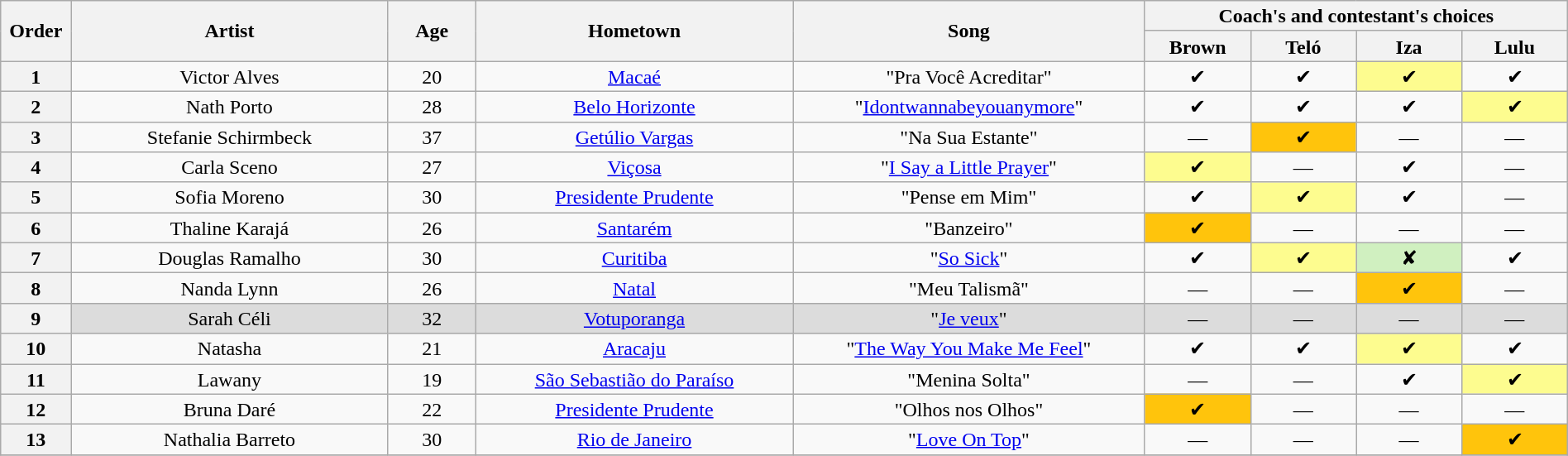<table class="wikitable" style="text-align:center; line-height:17px; width:100%;">
<tr>
<th scope="col" rowspan=2 width="04%">Order</th>
<th scope="col" rowspan=2 width="18%">Artist</th>
<th scope="col" rowspan=2 width="05%">Age</th>
<th scope="col" rowspan=2 width="18%">Hometown</th>
<th scope="col" rowspan=2 width="20%">Song</th>
<th scope="col" colspan=4 width="24%">Coach's and contestant's choices</th>
</tr>
<tr>
<th width="6%">Brown</th>
<th width="6%">Teló</th>
<th width="6%">Iza</th>
<th width="6%">Lulu</th>
</tr>
<tr>
<th>1</th>
<td>Victor Alves</td>
<td>20</td>
<td><a href='#'>Macaé</a></td>
<td>"Pra Você Acreditar"</td>
<td>✔</td>
<td>✔</td>
<td bgcolor=FDFC8F>✔</td>
<td>✔</td>
</tr>
<tr>
<th>2</th>
<td>Nath Porto</td>
<td>28</td>
<td><a href='#'>Belo Horizonte</a></td>
<td>"<a href='#'>Idontwannabeyouanymore</a>"</td>
<td>✔</td>
<td>✔</td>
<td>✔</td>
<td bgcolor=FDFC8F>✔</td>
</tr>
<tr>
<th>3</th>
<td>Stefanie Schirmbeck</td>
<td>37</td>
<td><a href='#'>Getúlio Vargas</a></td>
<td>"Na Sua Estante"</td>
<td>—</td>
<td bgcolor=FFC40C>✔</td>
<td>—</td>
<td>—</td>
</tr>
<tr>
<th>4</th>
<td>Carla Sceno</td>
<td>27</td>
<td><a href='#'>Viçosa</a></td>
<td>"<a href='#'>I Say a Little Prayer</a>"</td>
<td bgcolor=FDFC8F>✔</td>
<td>—</td>
<td>✔</td>
<td>—</td>
</tr>
<tr>
<th>5</th>
<td>Sofia Moreno</td>
<td>30</td>
<td><a href='#'>Presidente Prudente</a></td>
<td>"Pense em Mim"</td>
<td>✔</td>
<td bgcolor=FDFC8F>✔</td>
<td>✔</td>
<td>—</td>
</tr>
<tr>
<th>6</th>
<td>Thaline Karajá</td>
<td>26</td>
<td><a href='#'>Santarém</a></td>
<td>"Banzeiro"</td>
<td bgcolor=FFC40C>✔</td>
<td>—</td>
<td>—</td>
<td>—</td>
</tr>
<tr>
<th>7</th>
<td>Douglas Ramalho</td>
<td>30</td>
<td><a href='#'>Curitiba</a></td>
<td>"<a href='#'>So Sick</a>"</td>
<td>✔</td>
<td bgcolor=FDFC8F>✔</td>
<td bgcolor=D0F0C0>✘</td>
<td>✔</td>
</tr>
<tr>
<th>8</th>
<td>Nanda Lynn</td>
<td>26</td>
<td><a href='#'>Natal</a></td>
<td>"Meu Talismã"</td>
<td>—</td>
<td>—</td>
<td bgcolor=FFC40C>✔</td>
<td>—</td>
</tr>
<tr bgcolor=DCDCDC>
<th>9</th>
<td>Sarah Céli</td>
<td>32</td>
<td><a href='#'>Votuporanga</a></td>
<td>"<a href='#'>Je veux</a>"</td>
<td>—</td>
<td>—</td>
<td>—</td>
<td>—</td>
</tr>
<tr>
<th>10</th>
<td>Natasha</td>
<td>21</td>
<td><a href='#'>Aracaju</a></td>
<td>"<a href='#'>The Way You Make Me Feel</a>"</td>
<td>✔</td>
<td>✔</td>
<td bgcolor=FDFC8F>✔</td>
<td>✔</td>
</tr>
<tr>
<th>11</th>
<td>Lawany </td>
<td>19</td>
<td><a href='#'>São Sebastião do Paraíso</a></td>
<td>"Menina Solta"</td>
<td>—</td>
<td>—</td>
<td>✔</td>
<td bgcolor=FDFC8F>✔</td>
</tr>
<tr>
<th>12</th>
<td>Bruna Daré</td>
<td>22</td>
<td><a href='#'>Presidente Prudente</a></td>
<td>"Olhos nos Olhos"</td>
<td bgcolor=FFC40C>✔</td>
<td>—</td>
<td>—</td>
<td>—</td>
</tr>
<tr>
<th>13</th>
<td>Nathalia Barreto</td>
<td>30</td>
<td><a href='#'>Rio de Janeiro</a></td>
<td>"<a href='#'>Love On Top</a>"</td>
<td>—</td>
<td>—</td>
<td>—</td>
<td bgcolor=FFC40C>✔</td>
</tr>
<tr>
</tr>
</table>
